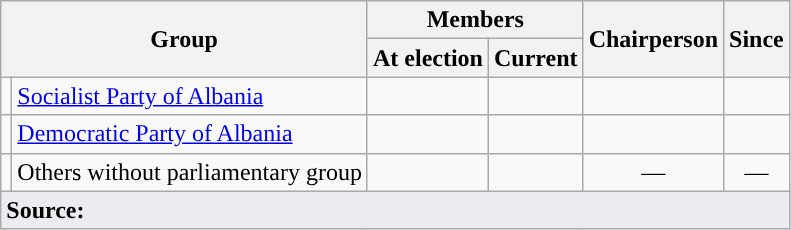<table class="wikitable" style="text-align:center">
<tr>
<th colspan="2" rowspan="2">Group</th>
<th colspan="2">Members</th>
<th colspan="1" rowspan="2">Chairperson</th>
<th colspan="1" rowspan="2">Since</th>
</tr>
<tr>
<th>At election</th>
<th>Current</th>
</tr>
<tr>
<td style="background:"></td>
<td align="left"><a href='#'>Socialist Party of Albania</a></td>
<td></td>
<td></td>
<td></td>
<td></td>
</tr>
<tr>
<td style="background:"></td>
<td align="left"><a href='#'>Democratic Party of Albania</a></td>
<td></td>
<td></td>
<td></td>
<td></td>
</tr>
<tr>
<td style="background:"></td>
<td align="left">Others without parliamentary group </td>
<td></td>
<td></td>
<td>—</td>
<td>—</td>
</tr>
<tr class="sortbottom">
<td colspan="6" style="text-align:left; background-color:#eaecf0"><strong>Source: </strong></td>
</tr>
</table>
